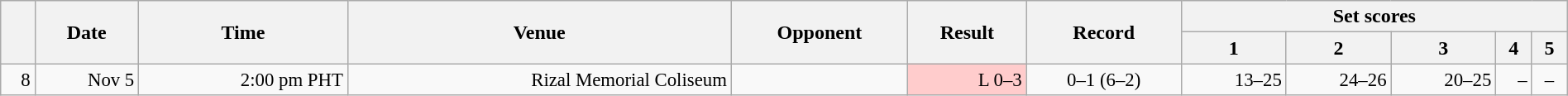<table class=wikitable width=100%>
<tr text-align:center>
<th rowspan=2></th>
<th rowspan=2>Date</th>
<th rowspan=2>Time</th>
<th rowspan=2>Venue</th>
<th rowspan=2>Opponent</th>
<th rowspan=2>Result</th>
<th rowspan=2>Record</th>
<th colspan=5>Set scores</th>
</tr>
<tr>
<th>1</th>
<th>2</th>
<th>3</th>
<th>4</th>
<th>5</th>
</tr>
<tr align=right style=font-size:95%>
<td>8</td>
<td>Nov 5</td>
<td>2:00 pm PHT</td>
<td>Rizal Memorial Coliseum</td>
<td></td>
<td bgcolor=#ffcccc>L  0–3</td>
<td align=center>0–1 (6–2)</td>
<td>13–25</td>
<td>24–26</td>
<td>20–25</td>
<td>–</td>
<td align=center>–</td>
</tr>
</table>
